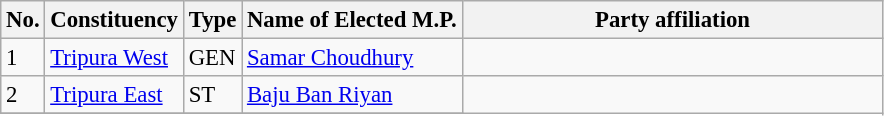<table class="wikitable" style="font-size:95%;">
<tr>
<th>No.</th>
<th>Constituency</th>
<th>Type</th>
<th>Name of Elected M.P.</th>
<th colspan="2" style="width:18em">Party affiliation</th>
</tr>
<tr>
<td>1</td>
<td><a href='#'>Tripura West</a></td>
<td>GEN</td>
<td><a href='#'>Samar Choudhury</a></td>
<td></td>
</tr>
<tr>
<td>2</td>
<td><a href='#'>Tripura East</a></td>
<td>ST</td>
<td><a href='#'>Baju Ban Riyan</a></td>
</tr>
<tr>
</tr>
</table>
